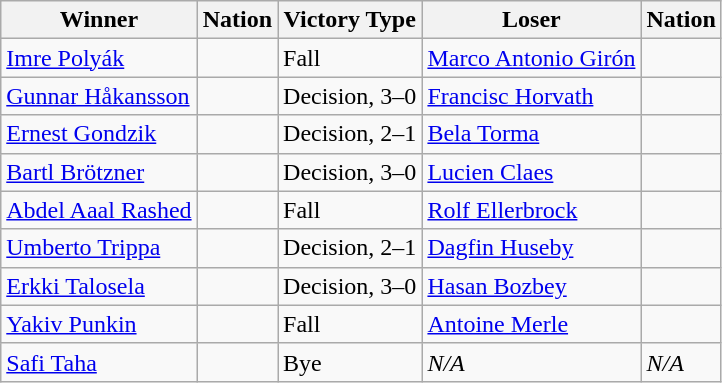<table class="wikitable sortable" style="text-align:left;">
<tr>
<th>Winner</th>
<th>Nation</th>
<th>Victory Type</th>
<th>Loser</th>
<th>Nation</th>
</tr>
<tr>
<td><a href='#'>Imre Polyák</a></td>
<td></td>
<td>Fall</td>
<td><a href='#'>Marco Antonio Girón</a></td>
<td></td>
</tr>
<tr>
<td><a href='#'>Gunnar Håkansson</a></td>
<td></td>
<td>Decision, 3–0</td>
<td><a href='#'>Francisc Horvath</a></td>
<td></td>
</tr>
<tr>
<td><a href='#'>Ernest Gondzik</a></td>
<td></td>
<td>Decision, 2–1</td>
<td><a href='#'>Bela Torma</a></td>
<td></td>
</tr>
<tr>
<td><a href='#'>Bartl Brötzner</a></td>
<td></td>
<td>Decision, 3–0</td>
<td><a href='#'>Lucien Claes</a></td>
<td></td>
</tr>
<tr>
<td><a href='#'>Abdel Aaal Rashed</a></td>
<td></td>
<td>Fall</td>
<td><a href='#'>Rolf Ellerbrock</a></td>
<td></td>
</tr>
<tr>
<td><a href='#'>Umberto Trippa</a></td>
<td></td>
<td>Decision, 2–1</td>
<td><a href='#'>Dagfin Huseby</a></td>
<td></td>
</tr>
<tr>
<td><a href='#'>Erkki Talosela</a></td>
<td></td>
<td>Decision, 3–0</td>
<td><a href='#'>Hasan Bozbey</a></td>
<td></td>
</tr>
<tr>
<td><a href='#'>Yakiv Punkin</a></td>
<td></td>
<td>Fall</td>
<td><a href='#'>Antoine Merle</a></td>
<td></td>
</tr>
<tr>
<td><a href='#'>Safi Taha</a></td>
<td></td>
<td>Bye</td>
<td><em>N/A</em></td>
<td><em>N/A</em></td>
</tr>
</table>
